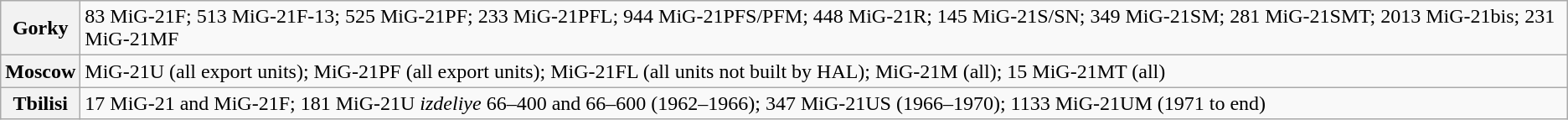<table class="wikitable">
<tr>
<th>Gorky</th>
<td>83 MiG-21F; 513 MiG-21F-13; 525 MiG-21PF; 233 MiG-21PFL; 944 MiG-21PFS/PFM; 448 MiG-21R; 145 MiG-21S/SN; 349 MiG-21SM; 281 MiG-21SMT; 2013 MiG-21bis; 231 MiG-21MF</td>
</tr>
<tr>
<th>Moscow</th>
<td>MiG-21U (all export units); MiG-21PF (all export units); MiG-21FL (all units not built by HAL); MiG-21M (all); 15 MiG-21MT (all)</td>
</tr>
<tr>
<th>Tbilisi</th>
<td>17 MiG-21 and MiG-21F; 181 MiG-21U <em>izdeliye</em> 66–400 and 66–600 (1962–1966); 347 MiG-21US (1966–1970); 1133 MiG-21UM (1971 to end)</td>
</tr>
</table>
